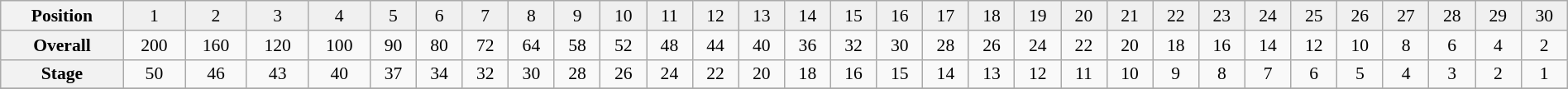<table class="wikitable" style="font-size:90%; text-align:center; width:100%">
<tr bgcolor="#F0F0F0">
<th>Position</th>
<td>1</td>
<td>2</td>
<td>3</td>
<td>4</td>
<td>5</td>
<td>6</td>
<td>7</td>
<td>8</td>
<td>9</td>
<td>10</td>
<td>11</td>
<td>12</td>
<td>13</td>
<td>14</td>
<td>15</td>
<td>16</td>
<td>17</td>
<td>18</td>
<td>19</td>
<td>20</td>
<td>21</td>
<td>22</td>
<td>23</td>
<td>24</td>
<td>25</td>
<td>26</td>
<td>27</td>
<td>28</td>
<td>29</td>
<td>30</td>
</tr>
<tr>
<th>Overall</th>
<td>200</td>
<td>160</td>
<td>120</td>
<td>100</td>
<td>90</td>
<td>80</td>
<td>72</td>
<td>64</td>
<td>58</td>
<td>52</td>
<td>48</td>
<td>44</td>
<td>40</td>
<td>36</td>
<td>32</td>
<td>30</td>
<td>28</td>
<td>26</td>
<td>24</td>
<td>22</td>
<td>20</td>
<td>18</td>
<td>16</td>
<td>14</td>
<td>12</td>
<td>10</td>
<td>8</td>
<td>6</td>
<td>4</td>
<td>2</td>
</tr>
<tr>
<th>Stage</th>
<td>50</td>
<td>46</td>
<td>43</td>
<td>40</td>
<td>37</td>
<td>34</td>
<td>32</td>
<td>30</td>
<td>28</td>
<td>26</td>
<td>24</td>
<td>22</td>
<td>20</td>
<td>18</td>
<td>16</td>
<td>15</td>
<td>14</td>
<td>13</td>
<td>12</td>
<td>11</td>
<td>10</td>
<td>9</td>
<td>8</td>
<td>7</td>
<td>6</td>
<td>5</td>
<td>4</td>
<td>3</td>
<td>2</td>
<td>1</td>
</tr>
<tr>
</tr>
</table>
